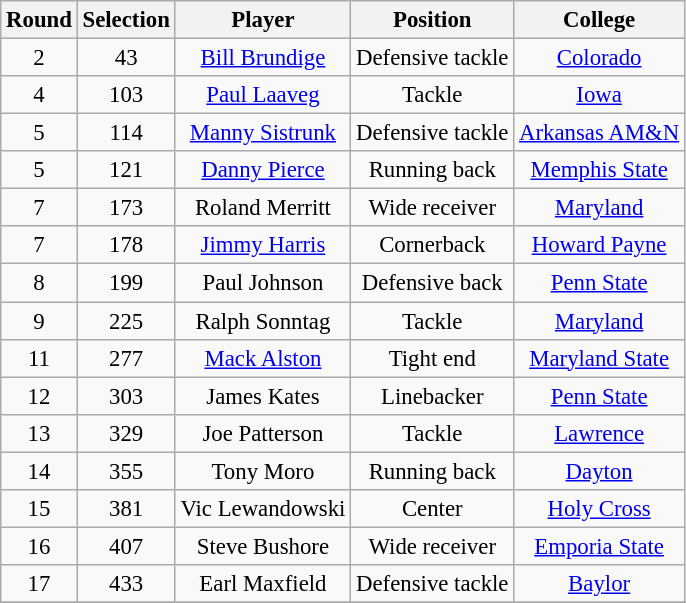<table class="wikitable" style="font-size: 95%; text-align: center;">
<tr>
<th>Round</th>
<th>Selection</th>
<th>Player</th>
<th>Position</th>
<th>College</th>
</tr>
<tr>
<td align=center>2</td>
<td align=center>43</td>
<td align=center><a href='#'>Bill Brundige</a></td>
<td align=center>Defensive tackle</td>
<td align=center><a href='#'>Colorado</a></td>
</tr>
<tr>
<td align=center>4</td>
<td align=center>103</td>
<td align=center><a href='#'>Paul Laaveg</a></td>
<td align=center>Tackle</td>
<td align=center><a href='#'>Iowa</a></td>
</tr>
<tr>
<td align=center>5</td>
<td align=center>114</td>
<td align=center><a href='#'>Manny Sistrunk</a></td>
<td align=center>Defensive tackle</td>
<td align=center><a href='#'>Arkansas AM&N</a></td>
</tr>
<tr>
<td align=center>5</td>
<td align=center>121</td>
<td align=center><a href='#'>Danny Pierce</a></td>
<td align=center>Running back</td>
<td align=center><a href='#'>Memphis State</a></td>
</tr>
<tr>
<td align=center>7</td>
<td align=center>173</td>
<td align=center>Roland Merritt</td>
<td align=center>Wide receiver</td>
<td align=center><a href='#'>Maryland</a></td>
</tr>
<tr>
<td align=center>7</td>
<td align=center>178</td>
<td align=center><a href='#'>Jimmy Harris</a></td>
<td align=center>Cornerback</td>
<td align=center><a href='#'>Howard Payne</a></td>
</tr>
<tr>
<td align=center>8</td>
<td align=center>199</td>
<td align=center>Paul Johnson</td>
<td align=center>Defensive back</td>
<td align=center><a href='#'>Penn State</a></td>
</tr>
<tr>
<td align=center>9</td>
<td align=center>225</td>
<td align=center>Ralph Sonntag</td>
<td align=center>Tackle</td>
<td align=center><a href='#'>Maryland</a></td>
</tr>
<tr>
<td align=center>11</td>
<td align=center>277</td>
<td align=center><a href='#'>Mack Alston</a></td>
<td align=center>Tight end</td>
<td align=center><a href='#'>Maryland State</a></td>
</tr>
<tr>
<td align=center>12</td>
<td align=center>303</td>
<td align=center>James Kates</td>
<td align=center>Linebacker</td>
<td align=center><a href='#'>Penn State</a></td>
</tr>
<tr>
<td align=center>13</td>
<td align=center>329</td>
<td align=center>Joe Patterson</td>
<td align=center>Tackle</td>
<td align=center><a href='#'>Lawrence</a></td>
</tr>
<tr>
<td align=center>14</td>
<td align=center>355</td>
<td align=center>Tony Moro</td>
<td align=center>Running back</td>
<td align=center><a href='#'>Dayton</a></td>
</tr>
<tr>
<td align=center>15</td>
<td align=center>381</td>
<td align=center>Vic Lewandowski</td>
<td align=center>Center</td>
<td align=center><a href='#'>Holy Cross</a></td>
</tr>
<tr>
<td align=center>16</td>
<td align=center>407</td>
<td align=center>Steve Bushore</td>
<td align=center>Wide receiver</td>
<td align=center><a href='#'>Emporia State</a></td>
</tr>
<tr>
<td align=center>17</td>
<td align=center>433</td>
<td align=center>Earl Maxfield</td>
<td align=center>Defensive tackle</td>
<td align=center><a href='#'>Baylor</a></td>
</tr>
<tr>
</tr>
</table>
